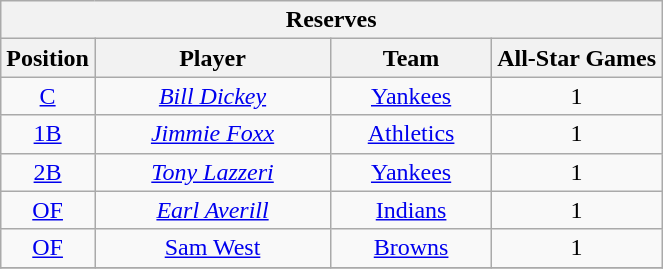<table class="wikitable" style="font-size: 100%; text-align:center;">
<tr>
<th colspan="4">Reserves</th>
</tr>
<tr>
<th>Position</th>
<th width="150">Player</th>
<th width="100">Team</th>
<th>All-Star Games</th>
</tr>
<tr>
<td><a href='#'>C</a></td>
<td><em><a href='#'>Bill Dickey</a></em></td>
<td><a href='#'>Yankees</a></td>
<td>1</td>
</tr>
<tr>
<td><a href='#'>1B</a></td>
<td><em><a href='#'>Jimmie Foxx</a></em></td>
<td><a href='#'>Athletics</a></td>
<td>1</td>
</tr>
<tr>
<td><a href='#'>2B</a></td>
<td><em><a href='#'>Tony Lazzeri</a></em></td>
<td><a href='#'>Yankees</a></td>
<td>1</td>
</tr>
<tr>
<td><a href='#'>OF</a></td>
<td><em><a href='#'>Earl Averill</a></em></td>
<td><a href='#'>Indians</a></td>
<td>1</td>
</tr>
<tr>
<td><a href='#'>OF</a></td>
<td><a href='#'>Sam West</a></td>
<td><a href='#'>Browns</a></td>
<td>1</td>
</tr>
<tr>
</tr>
</table>
